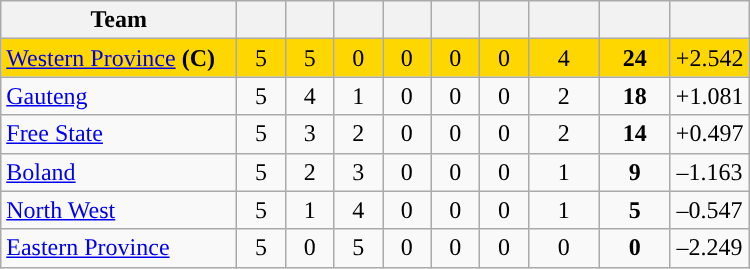<table class="wikitable" style="text-align:center">
<tr>
<th width="150">Team</th>
<th width="25"></th>
<th width="25"></th>
<th width="25"></th>
<th width="25"></th>
<th width="25"></th>
<th width="25"></th>
<th width="40"></th>
<th width="40"></th>
<th width="45"></th>
</tr>
<tr style="background:gold">
<td style="text-align:left"><a href='#'>Western Province</a> <strong>(C)</strong></td>
<td>5</td>
<td>5</td>
<td>0</td>
<td>0</td>
<td>0</td>
<td>0</td>
<td>4</td>
<td><strong>24</strong></td>
<td>+2.542</td>
</tr>
<tr>
<td style="text-align:left"><a href='#'>Gauteng</a></td>
<td>5</td>
<td>4</td>
<td>1</td>
<td>0</td>
<td>0</td>
<td>0</td>
<td>2</td>
<td><strong>18</strong></td>
<td>+1.081</td>
</tr>
<tr>
<td style="text-align:left"><a href='#'>Free State</a></td>
<td>5</td>
<td>3</td>
<td>2</td>
<td>0</td>
<td>0</td>
<td>0</td>
<td>2</td>
<td><strong>14</strong></td>
<td>+0.497</td>
</tr>
<tr>
<td style="text-align:left"><a href='#'>Boland</a></td>
<td>5</td>
<td>2</td>
<td>3</td>
<td>0</td>
<td>0</td>
<td>0</td>
<td>1</td>
<td><strong>9</strong></td>
<td>–1.163</td>
</tr>
<tr>
<td style="text-align:left"><a href='#'>North West</a></td>
<td>5</td>
<td>1</td>
<td>4</td>
<td>0</td>
<td>0</td>
<td>0</td>
<td>1</td>
<td><strong>5</strong></td>
<td>–0.547</td>
</tr>
<tr>
<td style="text-align:left"><a href='#'>Eastern Province</a></td>
<td>5</td>
<td>0</td>
<td>5</td>
<td>0</td>
<td>0</td>
<td>0</td>
<td>0</td>
<td><strong>0</strong></td>
<td>–2.249</td>
</tr>
</table>
